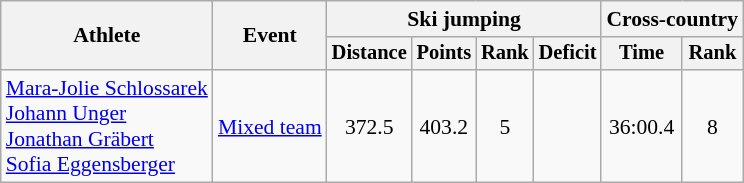<table class="wikitable" style="font-size:90%">
<tr>
<th rowspan="2">Athlete</th>
<th rowspan="2">Event</th>
<th colspan="4">Ski jumping</th>
<th colspan="2">Cross-country</th>
</tr>
<tr style="font-size:95%">
<th>Distance</th>
<th>Points</th>
<th>Rank</th>
<th>Deficit</th>
<th>Time</th>
<th>Rank</th>
</tr>
<tr align=center>
<td align=left><a href='#'>Mara-Jolie Schlossarek</a><br><a href='#'>Johann Unger</a><br><a href='#'>Jonathan Gräbert</a><br><a href='#'>Sofia Eggensberger</a></td>
<td align=left><a href='#'>Mixed team</a></td>
<td>372.5</td>
<td>403.2</td>
<td>5</td>
<td></td>
<td>36:00.4</td>
<td>8</td>
</tr>
</table>
